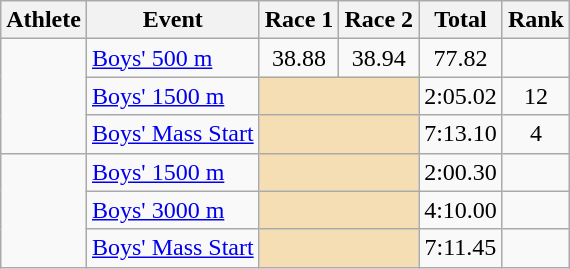<table class="wikitable">
<tr>
<th>Athlete</th>
<th>Event</th>
<th>Race 1</th>
<th>Race 2</th>
<th>Total</th>
<th>Rank</th>
</tr>
<tr>
<td rowspan=3></td>
<td><a href='#'>Boys' 500 m</a></td>
<td align="center">38.88</td>
<td align="center">38.94</td>
<td align="center">77.82</td>
<td align="center"></td>
</tr>
<tr>
<td><a href='#'>Boys' 1500 m</a></td>
<td colspan=2 bgcolor="wheat"></td>
<td align="center">2:05.02</td>
<td align="center">12</td>
</tr>
<tr>
<td><a href='#'>Boys' Mass Start</a></td>
<td colspan=2 bgcolor="wheat"></td>
<td align="center">7:13.10</td>
<td align="center">4</td>
</tr>
<tr>
<td rowspan=3></td>
<td><a href='#'>Boys' 1500 m</a></td>
<td colspan=2 bgcolor="wheat"></td>
<td align="center">2:00.30</td>
<td align="center"></td>
</tr>
<tr>
<td><a href='#'>Boys' 3000 m</a></td>
<td colspan=2 bgcolor="wheat"></td>
<td align="center">4:10.00</td>
<td align="center"></td>
</tr>
<tr>
<td><a href='#'>Boys' Mass Start</a></td>
<td colspan=2 bgcolor="wheat"></td>
<td align="center">7:11.45</td>
<td align="center"></td>
</tr>
</table>
